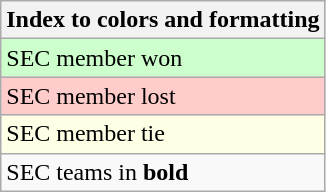<table class="wikitable">
<tr>
<th>Index to colors and formatting</th>
</tr>
<tr bgcolor=#ccffcc>
<td>SEC member won</td>
</tr>
<tr bgcolor=#ffcccc>
<td>SEC member lost</td>
</tr>
<tr bgcolor=#ffffe6>
<td>SEC member tie</td>
</tr>
<tr>
<td>SEC teams in <strong>bold</strong></td>
</tr>
</table>
